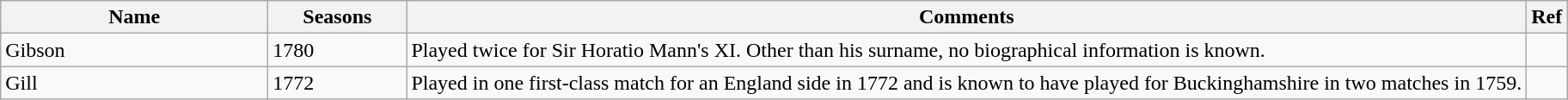<table class="wikitable">
<tr>
<th style="width:200px">Name</th>
<th style="width: 100px">Seasons</th>
<th>Comments</th>
<th>Ref</th>
</tr>
<tr>
<td>Gibson</td>
<td>1780</td>
<td>Played twice for Sir Horatio Mann's XI. Other than his surname, no biographical information is known.</td>
<td></td>
</tr>
<tr>
<td>Gill</td>
<td>1772</td>
<td>Played in one first-class match for an England side in 1772 and is known to have played for Buckinghamshire in two matches in 1759.</td>
<td></td>
</tr>
</table>
